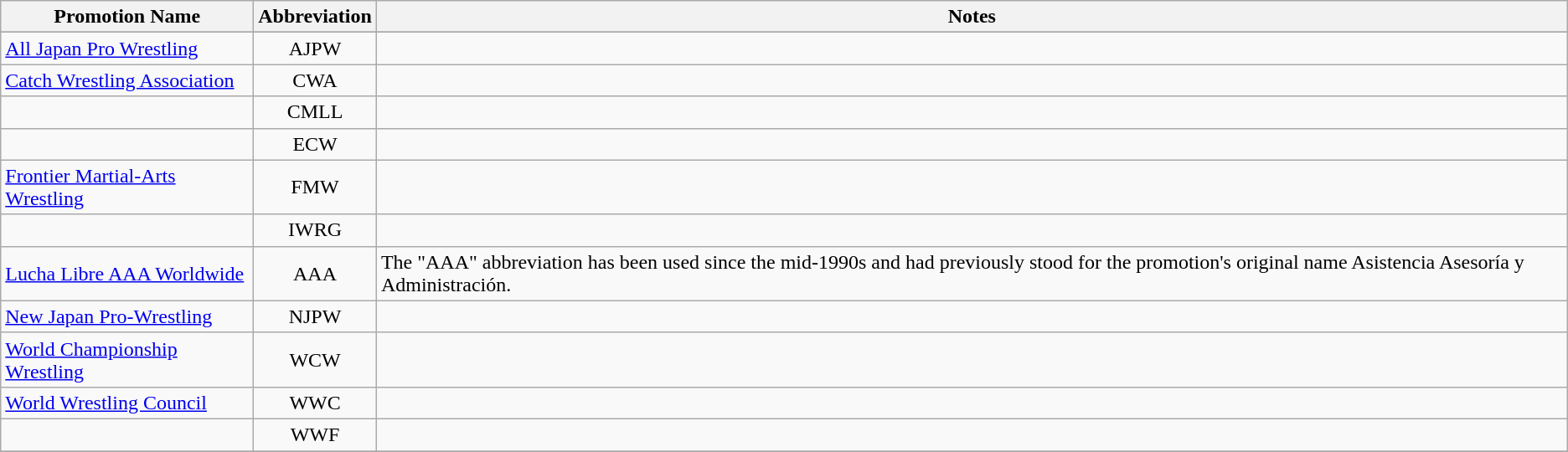<table class="wikitable">
<tr>
<th>Promotion Name</th>
<th>Abbreviation</th>
<th>Notes</th>
</tr>
<tr>
</tr>
<tr>
<td><a href='#'>All Japan Pro Wrestling</a></td>
<td align=center>AJPW</td>
<td></td>
</tr>
<tr>
<td><a href='#'>Catch Wrestling Association</a></td>
<td align=center>CWA</td>
<td></td>
</tr>
<tr>
<td></td>
<td align=center>CMLL</td>
<td></td>
</tr>
<tr>
<td></td>
<td align=center>ECW</td>
<td></td>
</tr>
<tr>
<td><a href='#'>Frontier Martial-Arts Wrestling</a></td>
<td align=center>FMW</td>
<td></td>
</tr>
<tr>
<td></td>
<td align=center>IWRG</td>
<td></td>
</tr>
<tr>
<td><a href='#'>Lucha Libre AAA Worldwide</a></td>
<td align=center>AAA</td>
<td>The "AAA" abbreviation has been used since the mid-1990s and had previously stood for the promotion's original name Asistencia Asesoría y Administración.</td>
</tr>
<tr>
<td><a href='#'>New Japan Pro-Wrestling</a></td>
<td align=center>NJPW</td>
<td></td>
</tr>
<tr>
<td><a href='#'>World Championship Wrestling</a></td>
<td align=center>WCW</td>
<td></td>
</tr>
<tr>
<td><a href='#'>World Wrestling Council</a></td>
<td align=center>WWC</td>
<td></td>
</tr>
<tr>
<td></td>
<td align=center>WWF</td>
<td></td>
</tr>
<tr>
</tr>
</table>
